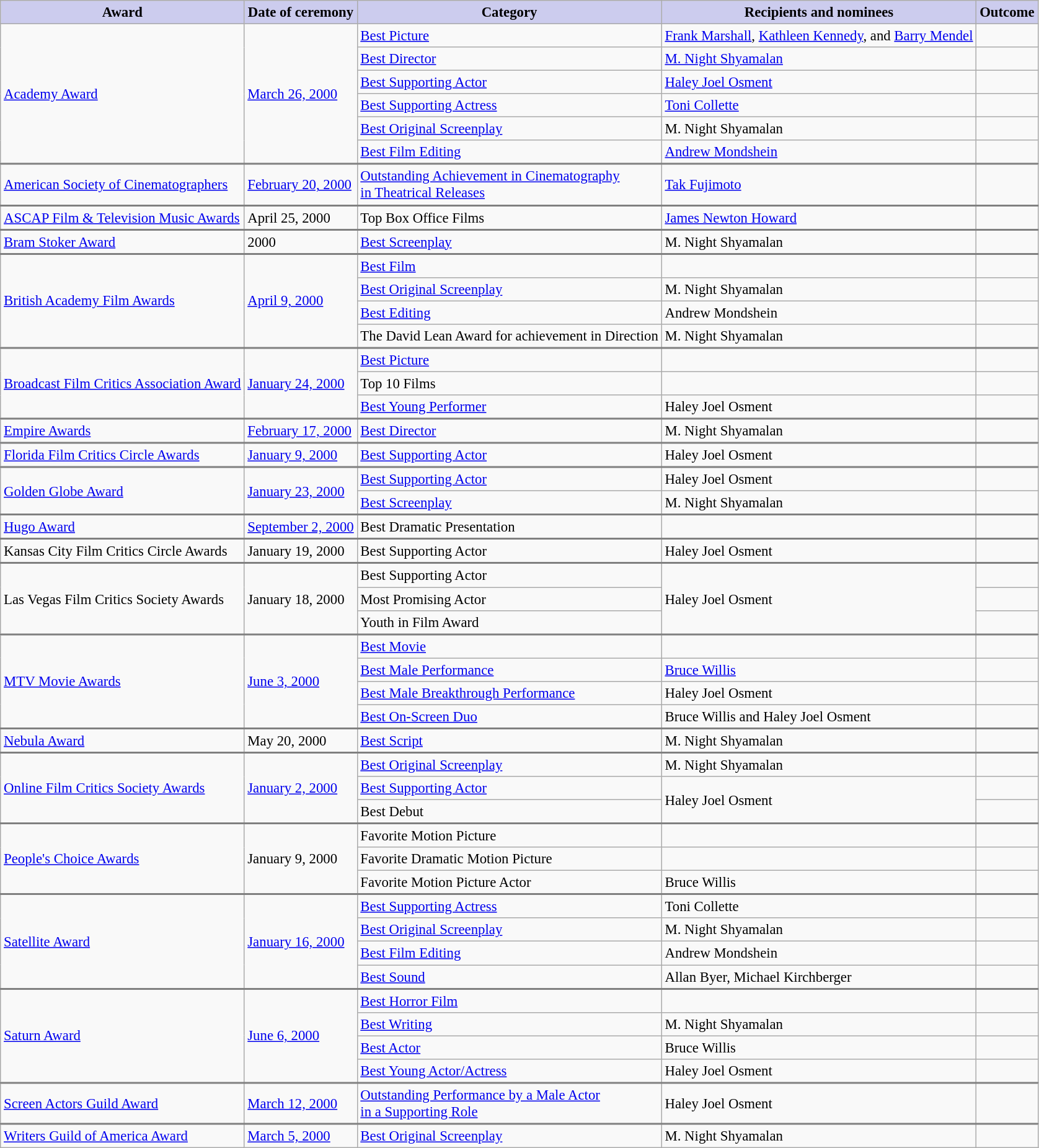<table class="wikitable" style="font-size: 95%;">
<tr align="center">
<th style="background:#CCCCEE;">Award</th>
<th style="background:#CCCCEE;">Date of ceremony</th>
<th style="background:#CCCCEE;">Category</th>
<th style="background:#CCCCEE;">Recipients and nominees</th>
<th style="background:#CCCCEE;">Outcome</th>
</tr>
<tr>
<td rowspan="6"><a href='#'>Academy Award</a></td>
<td rowspan="6"><a href='#'>March 26, 2000</a></td>
<td><a href='#'>Best Picture</a></td>
<td><a href='#'>Frank Marshall</a>, <a href='#'>Kathleen Kennedy</a>, and <a href='#'>Barry Mendel</a></td>
<td></td>
</tr>
<tr>
<td><a href='#'>Best Director</a></td>
<td><a href='#'>M. Night Shyamalan</a></td>
<td></td>
</tr>
<tr>
<td><a href='#'>Best Supporting Actor</a></td>
<td><a href='#'>Haley Joel Osment</a></td>
<td></td>
</tr>
<tr>
<td><a href='#'>Best Supporting Actress</a></td>
<td><a href='#'>Toni Collette</a></td>
<td></td>
</tr>
<tr>
<td><a href='#'>Best Original Screenplay</a></td>
<td>M. Night Shyamalan</td>
<td></td>
</tr>
<tr>
<td><a href='#'>Best Film Editing</a></td>
<td><a href='#'>Andrew Mondshein</a></td>
<td></td>
</tr>
<tr style="border-top:2px solid gray;">
<td><a href='#'>American Society of Cinematographers</a></td>
<td><a href='#'>February 20, 2000</a></td>
<td><a href='#'>Outstanding Achievement in Cinematography<br> in Theatrical Releases</a></td>
<td><a href='#'>Tak Fujimoto</a></td>
<td></td>
</tr>
<tr style="border-top:2px solid gray;">
<td><a href='#'>ASCAP Film & Television Music Awards</a></td>
<td>April 25, 2000</td>
<td>Top Box Office Films</td>
<td><a href='#'>James Newton Howard</a></td>
<td></td>
</tr>
<tr style="border-top:2px solid gray;">
<td><a href='#'>Bram Stoker Award</a></td>
<td>2000</td>
<td><a href='#'>Best Screenplay</a></td>
<td>M. Night Shyamalan</td>
<td></td>
</tr>
<tr style="border-top:2px solid gray;">
<td rowspan="4"><a href='#'>British Academy Film Awards</a></td>
<td rowspan="4"><a href='#'>April 9, 2000</a></td>
<td><a href='#'>Best Film</a></td>
<td></td>
<td></td>
</tr>
<tr>
<td><a href='#'>Best Original Screenplay</a></td>
<td>M. Night Shyamalan</td>
<td></td>
</tr>
<tr>
<td><a href='#'>Best Editing</a></td>
<td>Andrew Mondshein</td>
<td></td>
</tr>
<tr>
<td>The David Lean Award for achievement in Direction</td>
<td>M. Night Shyamalan</td>
<td></td>
</tr>
<tr style="border-top:2px solid gray;">
<td rowspan="3"><a href='#'>Broadcast Film Critics Association Award</a></td>
<td rowspan="3"><a href='#'>January 24, 2000</a></td>
<td><a href='#'>Best Picture</a></td>
<td></td>
<td></td>
</tr>
<tr>
<td>Top 10 Films</td>
<td></td>
<td></td>
</tr>
<tr>
<td><a href='#'>Best Young Performer</a></td>
<td>Haley Joel Osment</td>
<td></td>
</tr>
<tr style="border-top:2px solid gray;">
<td><a href='#'>Empire Awards</a></td>
<td><a href='#'>February 17, 2000</a></td>
<td><a href='#'>Best Director</a></td>
<td>M. Night Shyamalan</td>
<td></td>
</tr>
<tr style="border-top:2px solid gray;">
<td><a href='#'>Florida Film Critics Circle Awards</a></td>
<td><a href='#'>January 9, 2000</a></td>
<td><a href='#'>Best Supporting Actor</a></td>
<td>Haley Joel Osment</td>
<td></td>
</tr>
<tr style="border-top:2px solid gray;">
<td rowspan="2"><a href='#'>Golden Globe Award</a></td>
<td rowspan="2"><a href='#'>January 23, 2000</a></td>
<td><a href='#'>Best Supporting Actor</a></td>
<td>Haley Joel Osment</td>
<td></td>
</tr>
<tr>
<td><a href='#'>Best Screenplay</a></td>
<td>M. Night Shyamalan</td>
<td></td>
</tr>
<tr style="border-top:2px solid gray;">
<td><a href='#'>Hugo Award</a></td>
<td><a href='#'>September 2, 2000</a></td>
<td>Best Dramatic Presentation</td>
<td></td>
<td></td>
</tr>
<tr style="border-top:2px solid gray;">
<td>Kansas City Film Critics Circle Awards</td>
<td>January 19, 2000</td>
<td>Best Supporting Actor</td>
<td>Haley Joel Osment</td>
<td></td>
</tr>
<tr style="border-top:2px solid gray;">
<td rowspan="3">Las Vegas Film Critics Society Awards</td>
<td rowspan="3">January 18, 2000</td>
<td>Best Supporting Actor</td>
<td rowspan=3>Haley Joel Osment</td>
<td></td>
</tr>
<tr>
<td>Most Promising Actor</td>
<td></td>
</tr>
<tr>
<td>Youth in Film Award</td>
<td></td>
</tr>
<tr style="border-top:2px solid gray;">
<td rowspan="4"><a href='#'>MTV Movie Awards</a></td>
<td rowspan="4"><a href='#'>June 3, 2000</a></td>
<td><a href='#'>Best Movie</a></td>
<td></td>
<td></td>
</tr>
<tr>
<td><a href='#'>Best Male Performance</a></td>
<td><a href='#'>Bruce Willis</a></td>
<td></td>
</tr>
<tr>
<td><a href='#'>Best Male Breakthrough Performance</a></td>
<td>Haley Joel Osment</td>
<td></td>
</tr>
<tr>
<td><a href='#'>Best On-Screen Duo</a></td>
<td>Bruce Willis and Haley Joel Osment</td>
<td></td>
</tr>
<tr style="border-top:2px solid gray;">
<td><a href='#'>Nebula Award</a></td>
<td>May 20, 2000</td>
<td><a href='#'>Best Script</a></td>
<td>M. Night Shyamalan</td>
<td></td>
</tr>
<tr style="border-top:2px solid gray;">
<td rowspan="3"><a href='#'>Online Film Critics Society Awards</a></td>
<td rowspan="3"><a href='#'>January 2, 2000</a></td>
<td><a href='#'>Best Original Screenplay</a></td>
<td>M. Night Shyamalan</td>
<td></td>
</tr>
<tr>
<td><a href='#'>Best Supporting Actor</a></td>
<td rowspan=2>Haley Joel Osment</td>
<td></td>
</tr>
<tr>
<td>Best Debut</td>
<td></td>
</tr>
<tr style="border-top:2px solid gray;">
<td rowspan="3"><a href='#'>People's Choice Awards</a></td>
<td rowspan="3">January 9, 2000</td>
<td>Favorite Motion Picture</td>
<td></td>
<td></td>
</tr>
<tr>
<td>Favorite Dramatic Motion Picture</td>
<td></td>
<td></td>
</tr>
<tr>
<td>Favorite Motion Picture Actor</td>
<td>Bruce Willis</td>
<td></td>
</tr>
<tr style="border-top:2px solid gray;">
<td rowspan="4"><a href='#'>Satellite Award</a></td>
<td rowspan="4"><a href='#'>January 16, 2000</a></td>
<td><a href='#'>Best Supporting Actress</a></td>
<td>Toni Collette</td>
<td></td>
</tr>
<tr>
<td><a href='#'>Best Original Screenplay</a></td>
<td>M. Night Shyamalan</td>
<td></td>
</tr>
<tr>
<td><a href='#'>Best Film Editing</a></td>
<td>Andrew Mondshein</td>
<td></td>
</tr>
<tr>
<td><a href='#'>Best Sound</a></td>
<td>Allan Byer, Michael Kirchberger</td>
<td></td>
</tr>
<tr style="border-top:2px solid gray;">
<td rowspan="4"><a href='#'>Saturn Award</a></td>
<td rowspan="4"><a href='#'>June 6, 2000</a></td>
<td><a href='#'>Best Horror Film</a></td>
<td></td>
<td></td>
</tr>
<tr>
<td><a href='#'>Best Writing</a></td>
<td>M. Night Shyamalan</td>
<td></td>
</tr>
<tr>
<td><a href='#'>Best Actor</a></td>
<td>Bruce Willis</td>
<td></td>
</tr>
<tr>
<td><a href='#'>Best Young Actor/Actress</a></td>
<td>Haley Joel Osment</td>
<td></td>
</tr>
<tr style="border-top:2px solid gray;">
<td><a href='#'>Screen Actors Guild Award</a></td>
<td><a href='#'>March 12, 2000</a></td>
<td><a href='#'>Outstanding Performance by a Male Actor<br> in a Supporting Role</a></td>
<td>Haley Joel Osment</td>
<td></td>
</tr>
<tr style="border-top:2px solid gray;">
<td><a href='#'>Writers Guild of America Award</a></td>
<td><a href='#'>March 5, 2000</a></td>
<td><a href='#'>Best Original Screenplay</a></td>
<td>M. Night Shyamalan</td>
<td></td>
</tr>
</table>
